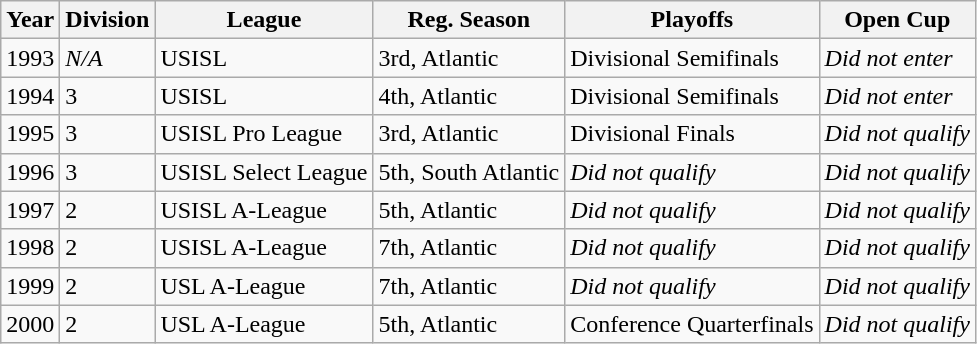<table class="wikitable">
<tr>
<th>Year</th>
<th>Division</th>
<th>League</th>
<th>Reg. Season</th>
<th>Playoffs</th>
<th>Open Cup</th>
</tr>
<tr>
<td>1993</td>
<td><em>N/A</em></td>
<td>USISL</td>
<td>3rd, Atlantic</td>
<td>Divisional Semifinals</td>
<td><em>Did not enter</em></td>
</tr>
<tr>
<td>1994</td>
<td>3</td>
<td>USISL</td>
<td>4th, Atlantic</td>
<td>Divisional Semifinals</td>
<td><em>Did not enter</em></td>
</tr>
<tr>
<td>1995</td>
<td>3</td>
<td>USISL Pro League</td>
<td>3rd, Atlantic</td>
<td>Divisional Finals</td>
<td><em>Did not qualify</em></td>
</tr>
<tr>
<td>1996</td>
<td>3</td>
<td>USISL Select League</td>
<td>5th, South Atlantic</td>
<td><em>Did not qualify</em></td>
<td><em>Did not qualify</em></td>
</tr>
<tr>
<td>1997</td>
<td>2</td>
<td>USISL A-League</td>
<td>5th, Atlantic</td>
<td><em>Did not qualify</em></td>
<td><em>Did not qualify</em></td>
</tr>
<tr>
<td>1998</td>
<td>2</td>
<td>USISL A-League</td>
<td>7th, Atlantic</td>
<td><em>Did not qualify</em></td>
<td><em>Did not qualify</em></td>
</tr>
<tr>
<td>1999</td>
<td>2</td>
<td>USL A-League</td>
<td>7th, Atlantic</td>
<td><em>Did not qualify</em></td>
<td><em>Did not qualify</em></td>
</tr>
<tr>
<td>2000</td>
<td>2</td>
<td>USL A-League</td>
<td>5th, Atlantic</td>
<td>Conference Quarterfinals</td>
<td><em>Did not qualify</em></td>
</tr>
</table>
